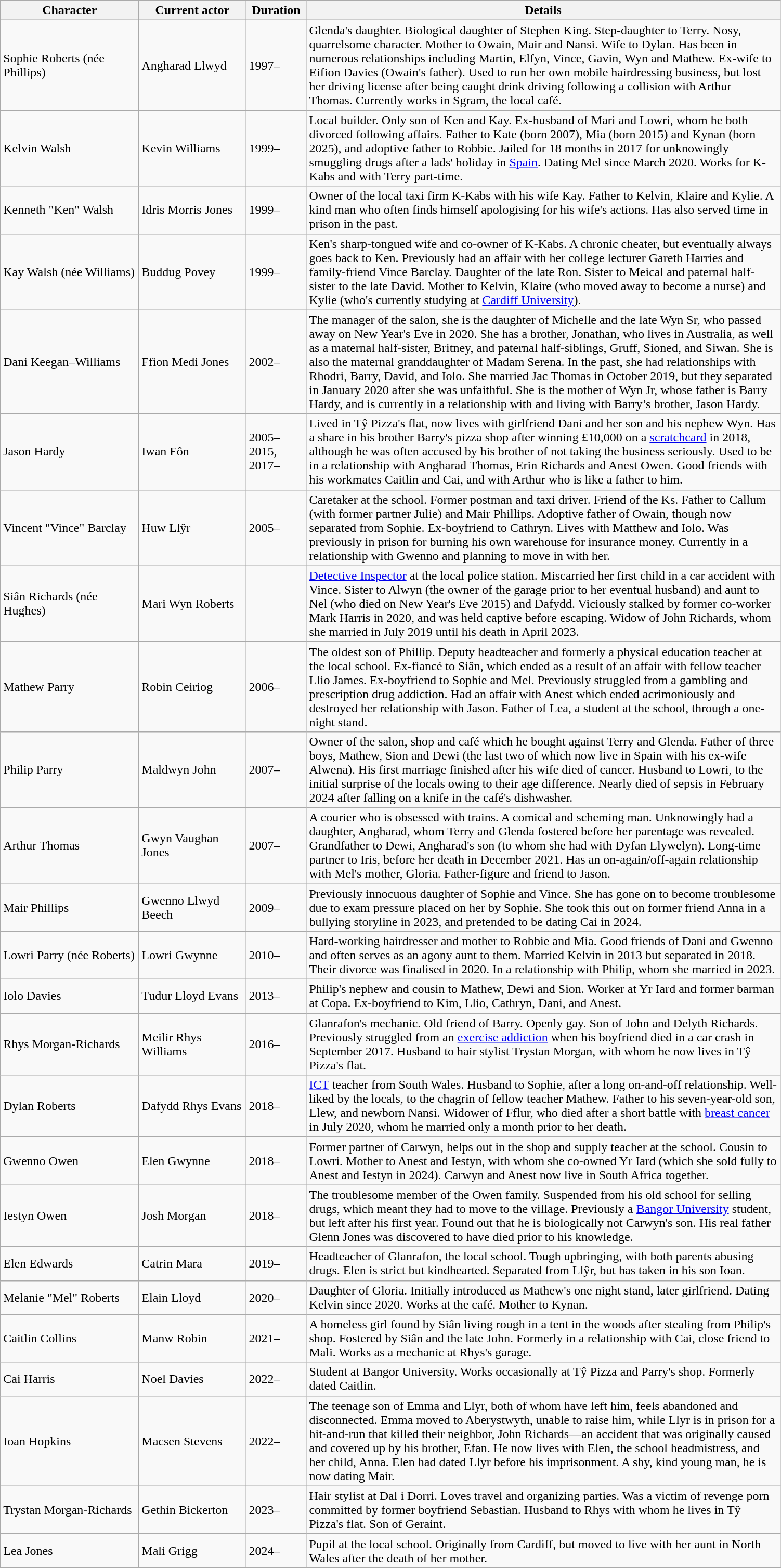<table class="wikitable sortable">
<tr>
<th style="width:170px;">Character</th>
<th style="width:130px;">Current actor</th>
<th style="width:70px;">Duration</th>
<th style="width:600px;">Details</th>
</tr>
<tr>
<td>Sophie Roberts (née Phillips)</td>
<td>Angharad Llwyd</td>
<td>1997–</td>
<td>Glenda's daughter. Biological daughter of Stephen King. Step-daughter to Terry. Nosy, quarrelsome character. Mother to Owain, Mair and Nansi. Wife to Dylan. Has been in numerous relationships including Martin, Elfyn, Vince, Gavin, Wyn and Mathew. Ex-wife to Eifion Davies (Owain's father). Used to run her own mobile hairdressing business, but lost her driving license after being caught drink driving following a collision with Arthur Thomas. Currently works in Sgram, the local café.</td>
</tr>
<tr>
<td>Kelvin Walsh</td>
<td>Kevin Williams</td>
<td>1999–</td>
<td>Local builder. Only son of Ken and Kay. Ex-husband of Mari and Lowri, whom he both divorced following affairs. Father to Kate (born 2007), Mia (born 2015) and Kynan (born 2025), and adoptive father to Robbie. Jailed for 18 months in 2017 for unknowingly smuggling drugs after a lads' holiday in <a href='#'>Spain</a>. Dating Mel since March 2020. Works for K-Kabs and with Terry part-time.</td>
</tr>
<tr>
<td>Kenneth "Ken" Walsh</td>
<td>Idris Morris Jones</td>
<td>1999–</td>
<td>Owner of the local taxi firm K-Kabs with his wife Kay. Father to Kelvin, Klaire and Kylie. A kind man who often finds himself apologising for his wife's actions. Has also served time in prison in the past.</td>
</tr>
<tr>
<td>Kay Walsh (née Williams)</td>
<td>Buddug Povey</td>
<td>1999–</td>
<td>Ken's sharp-tongued wife and co-owner of K-Kabs. A chronic cheater, but eventually always goes back to Ken. Previously had an affair with her college lecturer Gareth Harries and family-friend Vince Barclay. Daughter of the late Ron. Sister to Meical and paternal half-sister to the late David. Mother to Kelvin, Klaire (who moved away to become a nurse) and Kylie (who's currently studying at <a href='#'>Cardiff University</a>).</td>
</tr>
<tr>
<td>Dani Keegan–Williams</td>
<td>Ffion Medi Jones</td>
<td>2002–</td>
<td>The manager of the salon, she is the daughter of Michelle and the late Wyn Sr, who passed away on New Year's Eve in 2020. She has a brother, Jonathan, who lives in Australia, as well as a maternal half-sister, Britney, and paternal half-siblings, Gruff, Sioned, and Siwan. She is also the maternal granddaughter of Madam Serena. In the past, she had relationships with Rhodri, Barry, David, and Iolo. She married Jac Thomas in October 2019, but they separated in January 2020 after she was unfaithful. She is the mother of Wyn Jr, whose father is Barry Hardy, and is currently in a relationship with and living with Barry’s brother, Jason Hardy.</td>
</tr>
<tr>
<td>Jason Hardy</td>
<td>Iwan Fôn</td>
<td>2005–2015, 2017–</td>
<td>Lived in Tŷ Pizza's flat, now lives with girlfriend Dani and her son and his nephew Wyn. Has a share in his brother Barry's pizza shop after winning £10,000 on a <a href='#'>scratchcard</a> in 2018, although he was often accused by his brother of not taking the business seriously. Used to be in a relationship with Angharad Thomas, Erin Richards and Anest Owen. Good friends with his workmates Caitlin and Cai, and with Arthur who is like a father to him.</td>
</tr>
<tr>
<td>Vincent "Vince" Barclay</td>
<td>Huw Llŷr</td>
<td>2005–</td>
<td>Caretaker at the school. Former postman and taxi driver. Friend of the Ks. Father to Callum (with former partner Julie) and Mair Phillips. Adoptive father of Owain, though now separated from Sophie. Ex-boyfriend to Cathryn. Lives with Matthew and Iolo. Was previously in prison for burning his own warehouse for insurance money. Currently in a relationship with Gwenno and planning to move in with her.</td>
</tr>
<tr>
<td>Siân Richards (née Hughes)</td>
<td>Mari Wyn Roberts</td>
<td></td>
<td><a href='#'>Detective Inspector</a> at the local police station. Miscarried her first child in a car accident with Vince. Sister to Alwyn (the owner of the garage prior to her eventual husband) and aunt to Nel (who died on New Year's Eve 2015) and Dafydd. Viciously stalked by former co-worker Mark Harris in 2020, and was held captive before escaping. Widow of John Richards, whom she married in July 2019 until his death in April 2023.</td>
</tr>
<tr>
<td>Mathew Parry</td>
<td>Robin Ceiriog</td>
<td>2006–</td>
<td>The oldest son of Phillip. Deputy headteacher and formerly a physical education teacher at the local school. Ex-fiancé to Siân, which ended as a result of an affair with fellow teacher Llio James. Ex-boyfriend to Sophie and Mel. Previously struggled from a gambling and prescription drug addiction. Had an affair with Anest which ended acrimoniously and destroyed her relationship with Jason. Father of Lea, a student at the school, through a one-night stand.</td>
</tr>
<tr>
<td>Philip Parry</td>
<td>Maldwyn John</td>
<td>2007–</td>
<td>Owner of the salon, shop and café which he bought against Terry and Glenda. Father of three boys, Mathew, Sion and Dewi (the last two of which now live in Spain with his ex-wife Alwena). His first marriage finished after his wife died of cancer. Husband to Lowri, to the initial surprise of the locals owing to their age difference. Nearly died of sepsis in February 2024 after falling on a knife in the café's dishwasher.</td>
</tr>
<tr>
<td>Arthur Thomas</td>
<td>Gwyn Vaughan Jones</td>
<td>2007–</td>
<td>A courier who is obsessed with trains. A comical and scheming man. Unknowingly had a daughter, Angharad, whom Terry and Glenda fostered before her parentage was revealed. Grandfather to Dewi, Angharad's son (to whom she had with Dyfan Llywelyn). Long-time partner to Iris, before her death in December 2021. Has an on-again/off-again relationship with Mel's mother, Gloria. Father-figure and friend to Jason.</td>
</tr>
<tr>
<td>Mair Phillips</td>
<td>Gwenno Llwyd Beech</td>
<td>2009–</td>
<td>Previously innocuous daughter of Sophie and Vince. She has gone on to become troublesome due to exam pressure placed on her by Sophie. She took this out on former friend Anna in a bullying storyline in 2023, and pretended to be dating Cai in 2024.</td>
</tr>
<tr>
<td>Lowri Parry (née Roberts)</td>
<td>Lowri Gwynne</td>
<td>2010–</td>
<td>Hard-working hairdresser and mother to Robbie and Mia. Good friends of Dani and Gwenno and often serves as an agony aunt to them. Married Kelvin in 2013 but separated in 2018. Their divorce was finalised in 2020. In a relationship with Philip, whom she married in 2023.</td>
</tr>
<tr>
<td>Iolo Davies</td>
<td>Tudur Lloyd Evans</td>
<td>2013–</td>
<td>Philip's nephew and cousin to Mathew, Dewi and Sion. Worker at Yr Iard and former barman at Copa. Ex-boyfriend to Kim, Llio, Cathryn, Dani, and Anest.</td>
</tr>
<tr>
<td>Rhys Morgan-Richards</td>
<td>Meilir Rhys Williams</td>
<td>2016–</td>
<td>Glanrafon's mechanic. Old friend of Barry. Openly gay. Son of John and Delyth Richards. Previously struggled from an <a href='#'>exercise addiction</a> when his boyfriend died in a car crash in September 2017. Husband to hair stylist Trystan Morgan, with whom he now lives in Tŷ Pizza's flat.</td>
</tr>
<tr>
<td>Dylan Roberts</td>
<td>Dafydd Rhys Evans</td>
<td>2018–</td>
<td><a href='#'>ICT</a> teacher from South Wales. Husband to Sophie, after a long on-and-off relationship. Well-liked by the locals, to the chagrin of fellow teacher Mathew. Father to his seven-year-old son, Llew, and newborn Nansi. Widower of Fflur, who died after a short battle with <a href='#'>breast cancer</a> in July 2020, whom he married only a month prior to her death.</td>
</tr>
<tr>
<td>Gwenno Owen</td>
<td>Elen Gwynne</td>
<td>2018–</td>
<td>Former partner of Carwyn, helps out in the shop and supply teacher at the school. Cousin to Lowri. Mother to Anest and Iestyn, with whom she co-owned Yr Iard (which she sold fully to Anest and Iestyn in 2024). Carwyn and Anest now live in South Africa together.</td>
</tr>
<tr>
<td>Iestyn Owen</td>
<td>Josh Morgan</td>
<td>2018–</td>
<td>The troublesome member of the Owen family. Suspended from his old school for selling drugs, which meant they had to move to the village. Previously a <a href='#'>Bangor University</a> student, but left after his first year. Found out that he is biologically not Carwyn's son. His real father Glenn Jones was discovered to have died prior to his knowledge.</td>
</tr>
<tr>
<td>Elen Edwards</td>
<td>Catrin Mara</td>
<td>2019–</td>
<td>Headteacher of Glanrafon, the local school. Tough upbringing, with both parents abusing drugs. Elen is strict but kindhearted. Separated from Llŷr, but has taken in his son Ioan.</td>
</tr>
<tr>
<td>Melanie "Mel" Roberts</td>
<td>Elain Lloyd</td>
<td>2020–</td>
<td>Daughter of Gloria. Initially introduced as Mathew's one night stand, later girlfriend. Dating Kelvin since 2020. Works at the café. Mother to Kynan.</td>
</tr>
<tr>
<td>Caitlin Collins</td>
<td>Manw Robin</td>
<td>2021–</td>
<td>A homeless girl found by Siân living rough in a tent in the woods after stealing from Philip's shop. Fostered by Siân and the late John. Formerly in a relationship with Cai, close friend to Mali. Works as a mechanic at Rhys's garage.</td>
</tr>
<tr>
<td>Cai Harris</td>
<td>Noel Davies</td>
<td>2022–</td>
<td>Student at Bangor University. Works occasionally at Tŷ Pizza and Parry's shop. Formerly dated Caitlin.</td>
</tr>
<tr>
<td>Ioan Hopkins</td>
<td>Macsen Stevens</td>
<td>2022–</td>
<td>The teenage son of Emma and Llyr, both of whom have left him, feels abandoned and disconnected. Emma moved to Aberystwyth, unable to raise him, while Llyr is in prison for a hit-and-run that killed their neighbor, John Richards—an accident that was originally caused and covered up by his brother, Efan. He now lives with Elen, the school headmistress, and her child, Anna. Elen had dated Llyr before his imprisonment. A shy, kind young man, he is now dating Mair.</td>
</tr>
<tr>
<td>Trystan Morgan-Richards</td>
<td>Gethin Bickerton</td>
<td>2023–</td>
<td>Hair stylist at Dal i Dorri. Loves travel and organizing parties. Was a victim of revenge porn committed by former boyfriend Sebastian. Husband to Rhys with whom he lives in Tŷ Pizza's flat. Son of Geraint.</td>
</tr>
<tr>
<td>Lea Jones</td>
<td>Mali Grigg</td>
<td>2024–</td>
<td>Pupil at the local school. Originally from Cardiff, but moved to live with her aunt in North Wales after the death of her mother.</td>
</tr>
<tr>
</tr>
</table>
